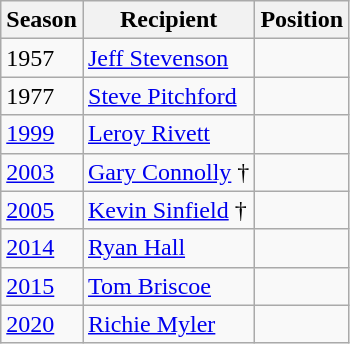<table class="wikitable">
<tr>
<th>Season</th>
<th>Recipient</th>
<th>Position</th>
</tr>
<tr>
<td>1957</td>
<td> <a href='#'>Jeff Stevenson</a></td>
<td></td>
</tr>
<tr>
<td>1977</td>
<td> <a href='#'>Steve Pitchford</a></td>
<td></td>
</tr>
<tr>
<td><a href='#'>1999</a></td>
<td> <a href='#'>Leroy Rivett</a></td>
<td></td>
</tr>
<tr>
<td><a href='#'>2003</a></td>
<td> <a href='#'>Gary Connolly</a> †</td>
<td></td>
</tr>
<tr>
<td><a href='#'>2005</a></td>
<td> <a href='#'>Kevin Sinfield</a> †</td>
<td></td>
</tr>
<tr>
<td><a href='#'>2014</a></td>
<td> <a href='#'>Ryan Hall</a></td>
<td></td>
</tr>
<tr>
<td><a href='#'>2015</a></td>
<td> <a href='#'>Tom Briscoe</a></td>
<td></td>
</tr>
<tr>
<td><a href='#'>2020</a></td>
<td> <a href='#'>Richie Myler</a></td>
<td></td>
</tr>
</table>
